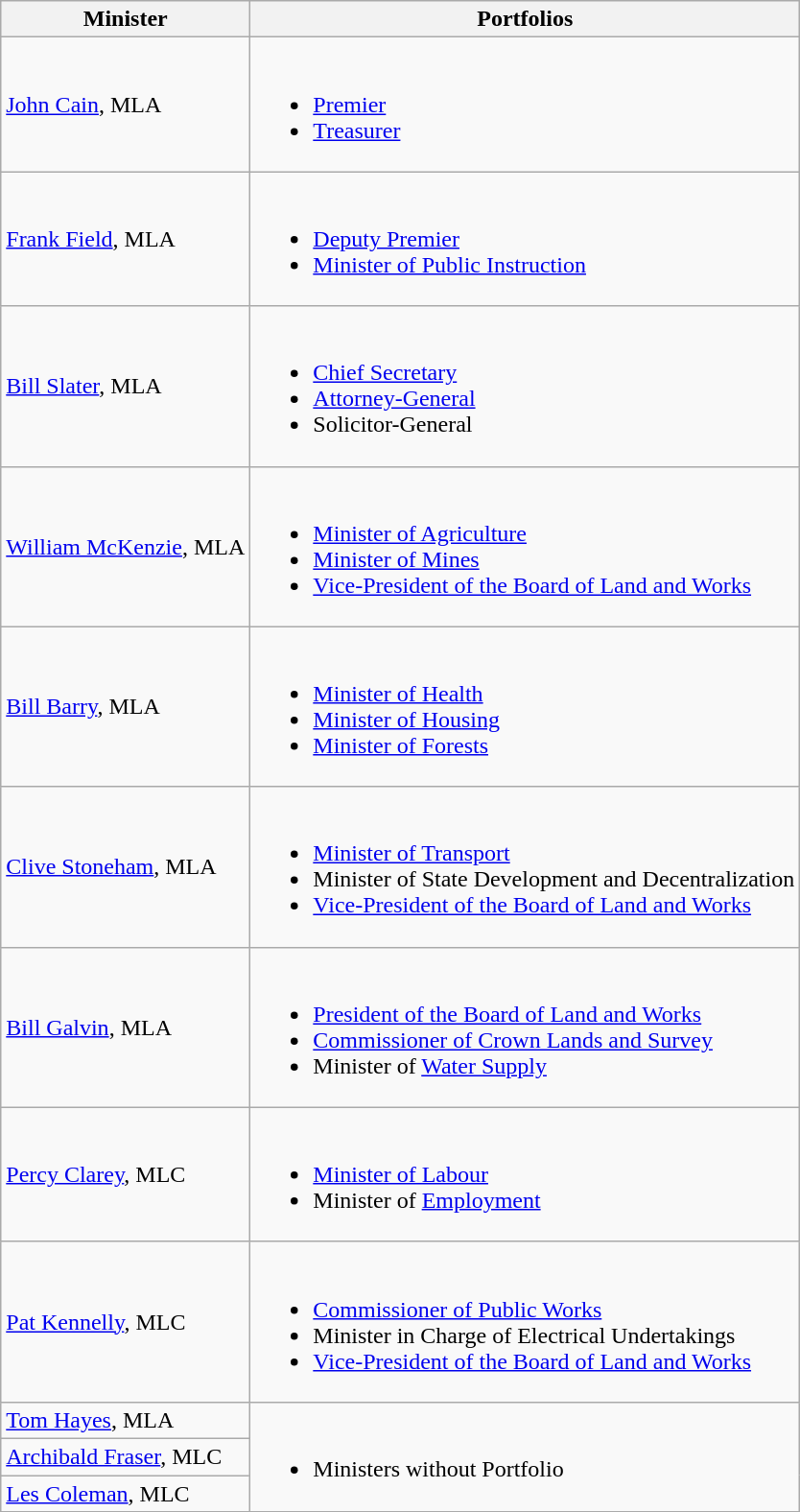<table class="wikitable">
<tr>
<th>Minister</th>
<th>Portfolios</th>
</tr>
<tr>
<td><a href='#'>John Cain</a>, MLA</td>
<td><br><ul><li><a href='#'>Premier</a></li><li><a href='#'>Treasurer</a></li></ul></td>
</tr>
<tr>
<td><a href='#'>Frank Field</a>, MLA</td>
<td><br><ul><li><a href='#'>Deputy Premier</a></li><li><a href='#'>Minister of Public Instruction</a></li></ul></td>
</tr>
<tr>
<td><a href='#'>Bill Slater</a>, MLA</td>
<td><br><ul><li><a href='#'>Chief Secretary</a></li><li><a href='#'>Attorney-General</a></li><li>Solicitor-General</li></ul></td>
</tr>
<tr>
<td><a href='#'>William McKenzie</a>, MLA</td>
<td><br><ul><li><a href='#'>Minister of Agriculture</a></li><li><a href='#'>Minister of Mines</a></li><li><a href='#'>Vice-President of the Board of Land and Works</a></li></ul></td>
</tr>
<tr>
<td><a href='#'>Bill Barry</a>, MLA</td>
<td><br><ul><li><a href='#'>Minister of Health</a></li><li><a href='#'>Minister of Housing</a></li><li><a href='#'>Minister of Forests</a></li></ul></td>
</tr>
<tr>
<td><a href='#'>Clive Stoneham</a>, MLA</td>
<td><br><ul><li><a href='#'>Minister of Transport</a></li><li>Minister of State Development and Decentralization</li><li><a href='#'>Vice-President of the Board of Land and Works</a></li></ul></td>
</tr>
<tr>
<td><a href='#'>Bill Galvin</a>, MLA</td>
<td><br><ul><li><a href='#'>President of the Board of Land and Works</a></li><li><a href='#'>Commissioner of Crown Lands and Survey</a></li><li>Minister of <a href='#'>Water Supply</a></li></ul></td>
</tr>
<tr>
<td><a href='#'>Percy Clarey</a>, MLC</td>
<td><br><ul><li><a href='#'>Minister of Labour</a></li><li>Minister of <a href='#'>Employment</a></li></ul></td>
</tr>
<tr>
<td><a href='#'>Pat Kennelly</a>, MLC</td>
<td><br><ul><li><a href='#'>Commissioner of Public Works</a></li><li>Minister in Charge of Electrical Undertakings</li><li><a href='#'>Vice-President of the Board of Land and Works</a></li></ul></td>
</tr>
<tr>
<td><a href='#'>Tom Hayes</a>, MLA</td>
<td rowspan=3><br><ul><li>Ministers without Portfolio</li></ul></td>
</tr>
<tr>
<td><a href='#'>Archibald Fraser</a>, MLC</td>
</tr>
<tr>
<td><a href='#'>Les Coleman</a>, MLC</td>
</tr>
<tr>
</tr>
</table>
